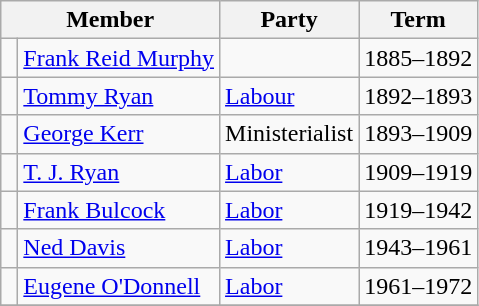<table class="wikitable">
<tr>
<th colspan="2">Member</th>
<th>Party</th>
<th>Term</th>
</tr>
<tr>
<td> </td>
<td><a href='#'>Frank Reid Murphy</a></td>
<td></td>
<td>1885–1892</td>
</tr>
<tr>
<td> </td>
<td><a href='#'>Tommy Ryan</a></td>
<td><a href='#'>Labour</a></td>
<td>1892–1893</td>
</tr>
<tr>
<td> </td>
<td><a href='#'>George Kerr</a></td>
<td>Ministerialist</td>
<td>1893–1909</td>
</tr>
<tr>
<td> </td>
<td><a href='#'>T. J. Ryan</a></td>
<td><a href='#'>Labor</a></td>
<td>1909–1919</td>
</tr>
<tr>
<td> </td>
<td><a href='#'>Frank Bulcock</a></td>
<td><a href='#'>Labor</a></td>
<td>1919–1942</td>
</tr>
<tr>
<td> </td>
<td><a href='#'>Ned Davis</a></td>
<td><a href='#'>Labor</a></td>
<td>1943–1961</td>
</tr>
<tr>
<td> </td>
<td><a href='#'>Eugene O'Donnell</a></td>
<td><a href='#'>Labor</a></td>
<td>1961–1972</td>
</tr>
<tr>
</tr>
</table>
